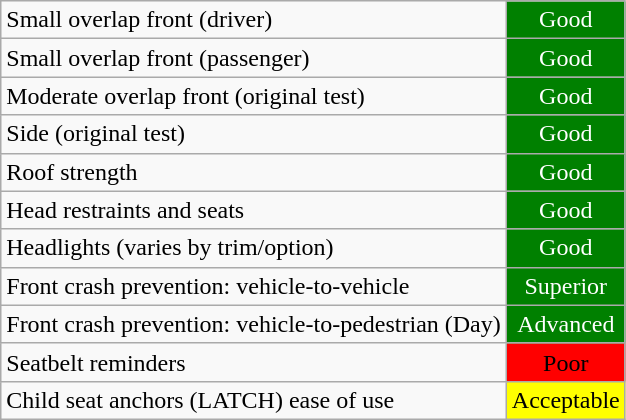<table class="wikitable">
<tr>
<td>Small overlap front (driver)</td>
<td style="text-align:center;color:white;background:green">Good</td>
</tr>
<tr>
<td>Small overlap front (passenger)</td>
<td style="text-align:center;color:white;background:green">Good</td>
</tr>
<tr>
<td>Moderate overlap front (original test)</td>
<td style="text-align:center;color:white;background:green">Good</td>
</tr>
<tr>
<td>Side (original test)</td>
<td style="text-align:center;color:white;background:green">Good</td>
</tr>
<tr>
<td>Roof strength</td>
<td style="text-align:center;color:white;background:green">Good</td>
</tr>
<tr>
<td>Head restraints and seats</td>
<td style="text-align:center;color:white;background:green">Good</td>
</tr>
<tr>
<td>Headlights (varies by trim/option)</td>
<td colspan="1" style="text-align:center;color:white;background:green">Good</td>
</tr>
<tr>
<td>Front crash prevention: vehicle-to-vehicle</td>
<td style="text-align:center;color:white;background:green">Superior</td>
</tr>
<tr>
<td>Front crash prevention: vehicle-to-pedestrian (Day)</td>
<td style="text-align:center;color:white;background:green">Advanced</td>
</tr>
<tr>
<td>Seatbelt reminders</td>
<td style="text-align:center;color:black;background:red">Poor</td>
</tr>
<tr>
<td>Child seat anchors (LATCH) ease of use</td>
<td style="text-align:center;color:black;background:yellow">Acceptable</td>
</tr>
</table>
